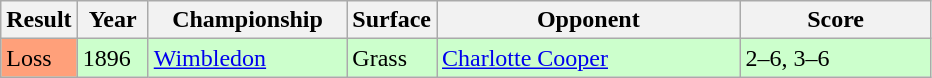<table class="sortable wikitable">
<tr>
<th style="width:40px">Result</th>
<th style="width:40px">Year</th>
<th style="width:125px">Championship</th>
<th style="width:50px" class="unsortable">Surface</th>
<th style="width:195px">Opponent</th>
<th style="width:120px" class="unsortable">Score</th>
</tr>
<tr style="background:#cfc;">
<td style="background:#ffa07a;">Loss</td>
<td>1896</td>
<td><a href='#'>Wimbledon</a></td>
<td>Grass</td>
<td> <a href='#'>Charlotte Cooper</a></td>
<td>2–6, 3–6</td>
</tr>
</table>
